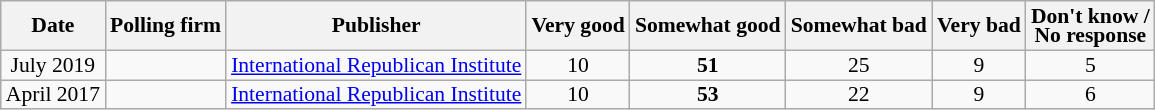<table class="wikitable sortable" style="text-align:center; font-size:90%; line-height:13px">
<tr>
<th>Date</th>
<th>Polling firm</th>
<th>Publisher</th>
<th>Very good</th>
<th>Somewhat good</th>
<th>Somewhat bad</th>
<th>Very bad</th>
<th>Don't know /<br>No response</th>
</tr>
<tr>
<td data-sort-value="2020-03-13">July 2019</td>
<td></td>
<td><a href='#'>International Republican Institute</a></td>
<td 31>10</td>
<td><strong>51</strong></td>
<td>25</td>
<td>9</td>
<td>5</td>
</tr>
<tr>
<td>April 2017</td>
<td></td>
<td><a href='#'>International Republican Institute</a></td>
<td>10</td>
<td><strong>53</strong></td>
<td>22</td>
<td>9</td>
<td>6</td>
</tr>
</table>
